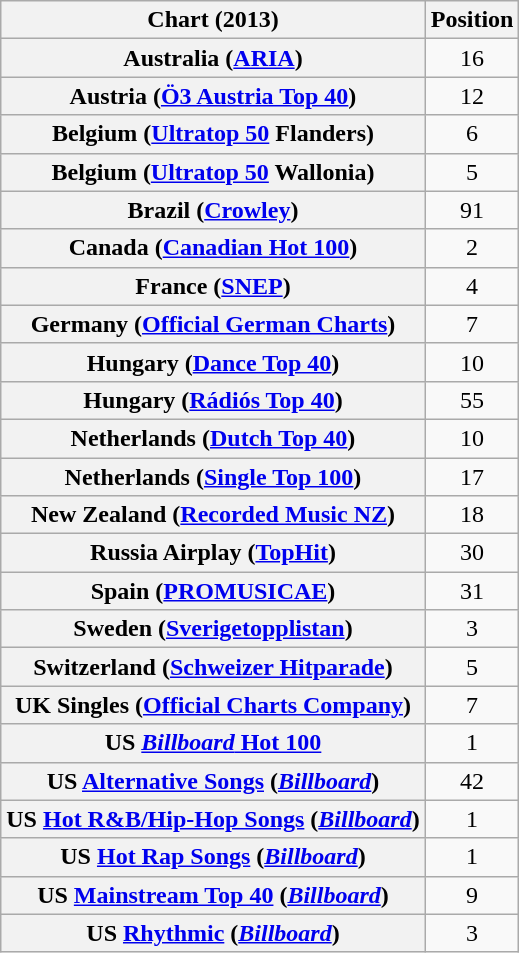<table class="wikitable sortable plainrowheaders" style="text-align:center;">
<tr>
<th scope="col">Chart (2013)</th>
<th scope="col">Position</th>
</tr>
<tr>
<th scope="row">Australia (<a href='#'>ARIA</a>)</th>
<td style="text-align:center;">16</td>
</tr>
<tr>
<th scope="row">Austria (<a href='#'>Ö3 Austria Top 40</a>)</th>
<td style="text-align:center;">12</td>
</tr>
<tr>
<th scope="row">Belgium (<a href='#'>Ultratop 50</a> Flanders)</th>
<td style="text-align:center;">6</td>
</tr>
<tr>
<th scope="row">Belgium (<a href='#'>Ultratop 50</a> Wallonia)</th>
<td style="text-align:center;">5</td>
</tr>
<tr>
<th scope="row">Brazil (<a href='#'>Crowley</a>)</th>
<td style="text-align:center;">91</td>
</tr>
<tr>
<th scope="row">Canada (<a href='#'>Canadian Hot 100</a>)</th>
<td style="text-align:center;">2</td>
</tr>
<tr>
<th scope="row">France (<a href='#'>SNEP</a>)</th>
<td style="text-align:center;">4</td>
</tr>
<tr>
<th scope="row">Germany (<a href='#'>Official German Charts</a>)</th>
<td style="text-align:center;">7</td>
</tr>
<tr>
<th scope="row">Hungary (<a href='#'>Dance Top 40</a>)</th>
<td style="text-align:center;">10</td>
</tr>
<tr>
<th scope="row">Hungary (<a href='#'>Rádiós Top 40</a>)</th>
<td style="text-align:center;">55</td>
</tr>
<tr>
<th scope="row">Netherlands (<a href='#'>Dutch Top 40</a>)</th>
<td style="text-align:center;">10</td>
</tr>
<tr>
<th scope="row">Netherlands (<a href='#'>Single Top 100</a>)</th>
<td style="text-align:center;">17</td>
</tr>
<tr>
<th scope="row">New Zealand (<a href='#'>Recorded Music NZ</a>)</th>
<td style="text-align:center;">18</td>
</tr>
<tr>
<th scope="row">Russia Airplay (<a href='#'>TopHit</a>)</th>
<td style="text-align:center;">30</td>
</tr>
<tr>
<th scope="row">Spain (<a href='#'>PROMUSICAE</a>)</th>
<td style="text-align:center;">31</td>
</tr>
<tr>
<th scope="row">Sweden (<a href='#'>Sverigetopplistan</a>)</th>
<td style="text-align:center;">3</td>
</tr>
<tr>
<th scope="row">Switzerland (<a href='#'>Schweizer Hitparade</a>)</th>
<td style="text-align:center;">5</td>
</tr>
<tr>
<th scope="row">UK Singles (<a href='#'>Official Charts Company</a>)</th>
<td style="text-align:center;">7</td>
</tr>
<tr>
<th scope=row>US <a href='#'><em>Billboard</em> Hot 100</a></th>
<td style="text-align:center;">1</td>
</tr>
<tr>
<th scope=row>US <a href='#'>Alternative Songs</a> (<a href='#'><em>Billboard</em></a>)</th>
<td style="text-align:center;">42</td>
</tr>
<tr>
<th scope=row>US <a href='#'>Hot R&B/Hip-Hop Songs</a> (<a href='#'><em>Billboard</em></a>)</th>
<td style="text-align:center;">1</td>
</tr>
<tr>
<th scope=row>US <a href='#'>Hot Rap Songs</a> (<em><a href='#'>Billboard</a></em>)</th>
<td style="text-align:center;">1</td>
</tr>
<tr>
<th scope=row>US <a href='#'>Mainstream Top 40</a> (<a href='#'><em>Billboard</em></a>)</th>
<td style="text-align:center;">9</td>
</tr>
<tr>
<th scope="row">US <a href='#'>Rhythmic</a> (<em><a href='#'>Billboard</a></em>)</th>
<td style="text-align:center;">3</td>
</tr>
</table>
